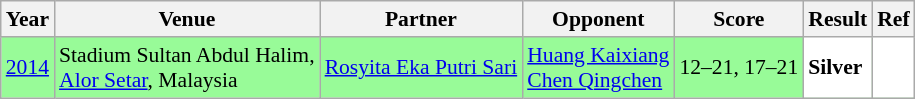<table class="sortable wikitable" style="font-size: 90%">
<tr>
<th>Year</th>
<th>Venue</th>
<th>Partner</th>
<th>Opponent</th>
<th>Score</th>
<th>Result</th>
<th>Ref</th>
</tr>
<tr style="background:#98FB98">
<td align="center"><a href='#'>2014</a></td>
<td align="left">Stadium Sultan Abdul Halim,<br><a href='#'>Alor Setar</a>, Malaysia</td>
<td align="left"> <a href='#'>Rosyita Eka Putri Sari</a></td>
<td align="left"> <a href='#'>Huang Kaixiang</a><br> <a href='#'>Chen Qingchen</a></td>
<td align="left">12–21, 17–21</td>
<td style="text-align:left; background:white"> <strong>Silver</strong></td>
<td style="text-align:center; background:white"></td>
</tr>
</table>
